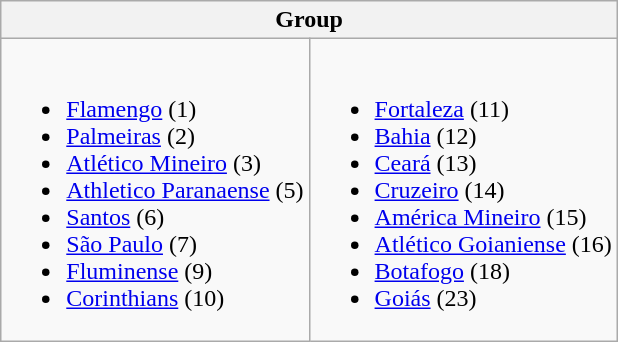<table class="wikitable">
<tr>
<th colspan=2>Group</th>
</tr>
<tr>
<td><br><ul><li> <a href='#'>Flamengo</a> (1)</li><li> <a href='#'>Palmeiras</a> (2)</li><li> <a href='#'>Atlético Mineiro</a> (3)</li><li> <a href='#'>Athletico Paranaense</a> (5)</li><li> <a href='#'>Santos</a> (6)</li><li> <a href='#'>São Paulo</a> (7)</li><li> <a href='#'>Fluminense</a> (9)</li><li> <a href='#'>Corinthians</a> (10)</li></ul></td>
<td><br><ul><li> <a href='#'>Fortaleza</a> (11)</li><li> <a href='#'>Bahia</a> (12)</li><li> <a href='#'>Ceará</a> (13)</li><li> <a href='#'>Cruzeiro</a> (14)</li><li> <a href='#'>América Mineiro</a> (15)</li><li> <a href='#'>Atlético Goianiense</a> (16)</li><li> <a href='#'>Botafogo</a> (18)</li><li> <a href='#'>Goiás</a> (23)</li></ul></td>
</tr>
</table>
